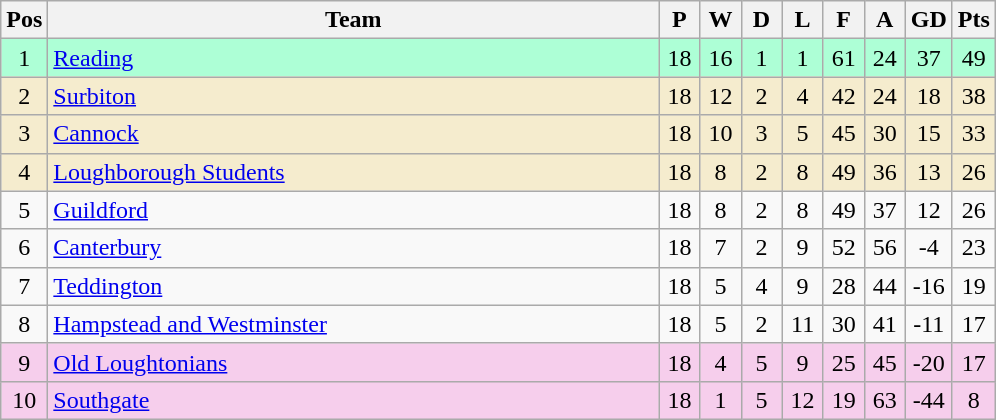<table class="wikitable" style="font-size: 100%">
<tr>
<th width=20>Pos</th>
<th width=400>Team</th>
<th width=20>P</th>
<th width=20>W</th>
<th width=20>D</th>
<th width=20>L</th>
<th width=20>F</th>
<th width=20>A</th>
<th width=20>GD</th>
<th width=20>Pts</th>
</tr>
<tr align=center style="background: #ADFFD6;">
<td>1</td>
<td align="left"><a href='#'>Reading</a></td>
<td>18</td>
<td>16</td>
<td>1</td>
<td>1</td>
<td>61</td>
<td>24</td>
<td>37</td>
<td>49</td>
</tr>
<tr align=center style="background: #F5ECCE;">
<td>2</td>
<td align="left"><a href='#'>Surbiton</a></td>
<td>18</td>
<td>12</td>
<td>2</td>
<td>4</td>
<td>42</td>
<td>24</td>
<td>18</td>
<td>38</td>
</tr>
<tr align=center style="background: #F5ECCE;">
<td>3</td>
<td align="left"><a href='#'>Cannock</a></td>
<td>18</td>
<td>10</td>
<td>3</td>
<td>5</td>
<td>45</td>
<td>30</td>
<td>15</td>
<td>33</td>
</tr>
<tr align=center style="background: #F5ECCE;">
<td>4</td>
<td align="left"><a href='#'>Loughborough Students</a></td>
<td>18</td>
<td>8</td>
<td>2</td>
<td>8</td>
<td>49</td>
<td>36</td>
<td>13</td>
<td>26</td>
</tr>
<tr align=center>
<td>5</td>
<td align="left"><a href='#'>Guildford</a></td>
<td>18</td>
<td>8</td>
<td>2</td>
<td>8</td>
<td>49</td>
<td>37</td>
<td>12</td>
<td>26</td>
</tr>
<tr align=center>
<td>6</td>
<td align="left"><a href='#'>Canterbury</a></td>
<td>18</td>
<td>7</td>
<td>2</td>
<td>9</td>
<td>52</td>
<td>56</td>
<td>-4</td>
<td>23</td>
</tr>
<tr align=center>
<td>7</td>
<td align="left"><a href='#'>Teddington</a></td>
<td>18</td>
<td>5</td>
<td>4</td>
<td>9</td>
<td>28</td>
<td>44</td>
<td>-16</td>
<td>19</td>
</tr>
<tr align=center>
<td>8</td>
<td align="left"><a href='#'>Hampstead and Westminster</a></td>
<td>18</td>
<td>5</td>
<td>2</td>
<td>11</td>
<td>30</td>
<td>41</td>
<td>-11</td>
<td>17</td>
</tr>
<tr align=center style="background: #F6CEEC;">
<td>9</td>
<td align="left"><a href='#'>Old Loughtonians</a></td>
<td>18</td>
<td>4</td>
<td>5</td>
<td>9</td>
<td>25</td>
<td>45</td>
<td>-20</td>
<td>17</td>
</tr>
<tr align=center style="background: #F6CEEC;">
<td>10</td>
<td align="left"><a href='#'>Southgate</a></td>
<td>18</td>
<td>1</td>
<td>5</td>
<td>12</td>
<td>19</td>
<td>63</td>
<td>-44</td>
<td>8</td>
</tr>
</table>
